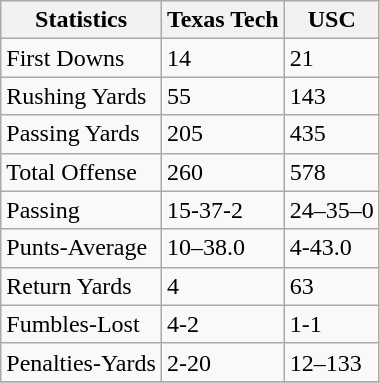<table class="wikitable">
<tr>
<th>Statistics</th>
<th>Texas Tech</th>
<th>USC</th>
</tr>
<tr>
<td>First Downs</td>
<td>14</td>
<td>21</td>
</tr>
<tr>
<td>Rushing Yards</td>
<td>55</td>
<td>143</td>
</tr>
<tr>
<td>Passing Yards</td>
<td>205</td>
<td>435</td>
</tr>
<tr>
<td>Total Offense</td>
<td>260</td>
<td>578</td>
</tr>
<tr>
<td>Passing</td>
<td>15-37-2</td>
<td>24–35–0</td>
</tr>
<tr>
<td>Punts-Average</td>
<td>10–38.0</td>
<td>4-43.0</td>
</tr>
<tr>
<td>Return Yards</td>
<td>4</td>
<td>63</td>
</tr>
<tr>
<td>Fumbles-Lost</td>
<td>4-2</td>
<td>1-1</td>
</tr>
<tr>
<td>Penalties-Yards</td>
<td>2-20</td>
<td>12–133</td>
</tr>
<tr>
</tr>
</table>
